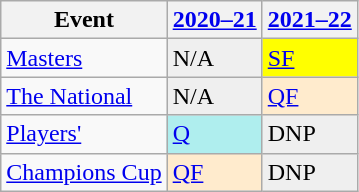<table class="wikitable">
<tr>
<th>Event</th>
<th><a href='#'>2020–21</a></th>
<th><a href='#'>2021–22</a></th>
</tr>
<tr>
<td><a href='#'>Masters</a></td>
<td style="background:#EFEFEF;">N/A</td>
<td style="background:yellow;"><a href='#'>SF</a></td>
</tr>
<tr>
<td><a href='#'>The National</a></td>
<td style="background:#EFEFEF;">N/A</td>
<td style="background:#ffebcd;"><a href='#'>QF</a></td>
</tr>
<tr>
<td><a href='#'>Players'</a></td>
<td style="background:#afeeee;"><a href='#'>Q</a></td>
<td style="background:#EFEFEF;">DNP</td>
</tr>
<tr>
<td><a href='#'>Champions Cup</a></td>
<td style="background:#ffebcd;"><a href='#'>QF</a></td>
<td style="background:#EFEFEF;">DNP</td>
</tr>
</table>
